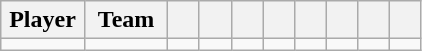<table class="wikitable sortable" style="text-align:center">
<tr>
<th bgcolor="#DDDDFF" width="18.5%">Player</th>
<th bgcolor="#DDDDFF" width="18.5%">Team</th>
<th bgcolor="#DDDDFF" width="7%"></th>
<th bgcolor="#DDDDFF" width="7%"></th>
<th bgcolor="#DDDDFF" width="7%"></th>
<th bgcolor="#DDDDFF" width="7%"></th>
<th bgcolor="#DDDDFF" width="7%"></th>
<th bgcolor="#DDDDFF" width="7%"></th>
<th bgcolor="#DDDDFF" width="7%"></th>
<th bgcolor="#DDDDFF" width="7%"></th>
</tr>
<tr>
<td align=left></td>
<td align=left></td>
<td></td>
<td></td>
<td></td>
<td></td>
<td></td>
<td></td>
<td></td>
<td></td>
</tr>
</table>
